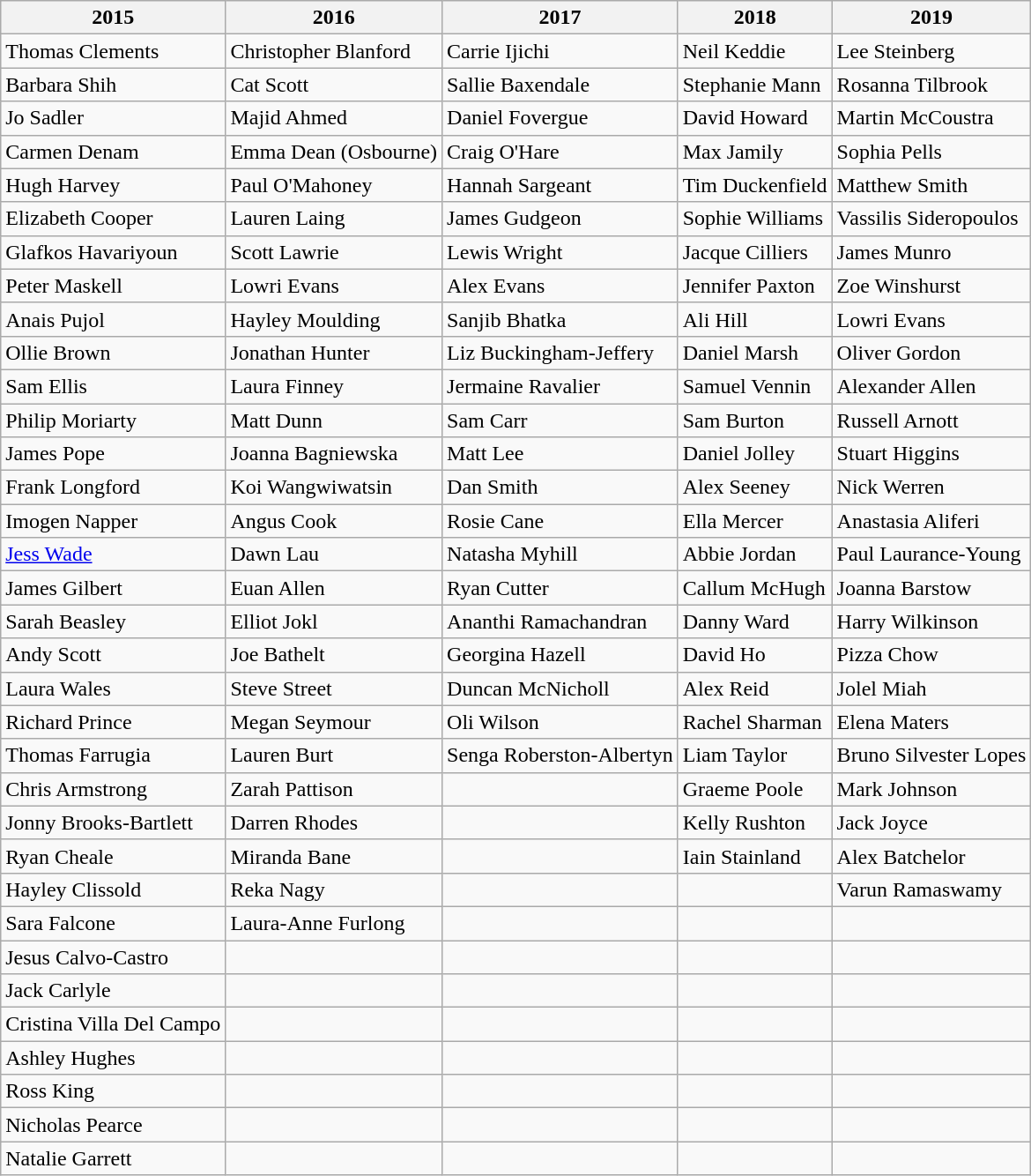<table class="wikitable">
<tr>
<th>2015</th>
<th>2016</th>
<th>2017</th>
<th>2018</th>
<th>2019</th>
</tr>
<tr>
<td>Thomas Clements</td>
<td>Christopher Blanford</td>
<td>Carrie Ijichi</td>
<td>Neil Keddie</td>
<td>Lee Steinberg</td>
</tr>
<tr>
<td>Barbara Shih</td>
<td>Cat Scott</td>
<td>Sallie Baxendale</td>
<td>Stephanie Mann</td>
<td>Rosanna Tilbrook</td>
</tr>
<tr>
<td>Jo Sadler</td>
<td>Majid Ahmed</td>
<td>Daniel Fovergue</td>
<td>David Howard</td>
<td>Martin McCoustra</td>
</tr>
<tr>
<td>Carmen Denam</td>
<td>Emma Dean (Osbourne)</td>
<td>Craig O'Hare</td>
<td>Max Jamily</td>
<td>Sophia Pells</td>
</tr>
<tr>
<td>Hugh Harvey</td>
<td>Paul O'Mahoney</td>
<td>Hannah Sargeant</td>
<td>Tim Duckenfield</td>
<td>Matthew Smith</td>
</tr>
<tr>
<td>Elizabeth Cooper</td>
<td>Lauren Laing</td>
<td>James Gudgeon</td>
<td>Sophie Williams</td>
<td>Vassilis Sideropoulos</td>
</tr>
<tr>
<td>Glafkos Havariyoun</td>
<td>Scott Lawrie</td>
<td>Lewis Wright</td>
<td>Jacque Cilliers</td>
<td>James Munro</td>
</tr>
<tr>
<td>Peter Maskell</td>
<td>Lowri Evans</td>
<td>Alex Evans</td>
<td>Jennifer Paxton</td>
<td>Zoe Winshurst</td>
</tr>
<tr>
<td>Anais Pujol</td>
<td>Hayley Moulding</td>
<td>Sanjib Bhatka</td>
<td>Ali Hill</td>
<td>Lowri Evans</td>
</tr>
<tr>
<td>Ollie Brown</td>
<td>Jonathan Hunter</td>
<td>Liz Buckingham-Jeffery</td>
<td>Daniel Marsh</td>
<td>Oliver Gordon</td>
</tr>
<tr>
<td>Sam Ellis</td>
<td>Laura Finney</td>
<td>Jermaine Ravalier</td>
<td>Samuel Vennin</td>
<td>Alexander Allen</td>
</tr>
<tr>
<td>Philip Moriarty</td>
<td>Matt Dunn</td>
<td>Sam Carr</td>
<td>Sam Burton</td>
<td>Russell Arnott</td>
</tr>
<tr>
<td>James Pope</td>
<td>Joanna Bagniewska</td>
<td>Matt Lee</td>
<td>Daniel Jolley</td>
<td>Stuart Higgins</td>
</tr>
<tr>
<td>Frank Longford</td>
<td>Koi Wangwiwatsin</td>
<td>Dan Smith</td>
<td>Alex Seeney</td>
<td>Nick Werren</td>
</tr>
<tr>
<td>Imogen Napper</td>
<td>Angus Cook</td>
<td>Rosie Cane</td>
<td>Ella Mercer</td>
<td>Anastasia Aliferi</td>
</tr>
<tr>
<td><a href='#'>Jess Wade</a></td>
<td>Dawn Lau</td>
<td>Natasha Myhill</td>
<td>Abbie Jordan</td>
<td>Paul Laurance-Young</td>
</tr>
<tr>
<td>James Gilbert</td>
<td>Euan Allen</td>
<td>Ryan Cutter</td>
<td>Callum McHugh</td>
<td>Joanna Barstow</td>
</tr>
<tr>
<td>Sarah Beasley</td>
<td>Elliot Jokl</td>
<td>Ananthi Ramachandran</td>
<td>Danny Ward</td>
<td>Harry Wilkinson</td>
</tr>
<tr>
<td>Andy Scott</td>
<td>Joe Bathelt</td>
<td>Georgina Hazell</td>
<td>David Ho</td>
<td>Pizza Chow</td>
</tr>
<tr>
<td>Laura Wales</td>
<td>Steve Street</td>
<td>Duncan McNicholl</td>
<td>Alex Reid</td>
<td>Jolel Miah</td>
</tr>
<tr>
<td>Richard Prince</td>
<td>Megan Seymour</td>
<td>Oli Wilson</td>
<td>Rachel Sharman</td>
<td>Elena Maters</td>
</tr>
<tr>
<td>Thomas Farrugia</td>
<td>Lauren Burt</td>
<td>Senga Roberston-Albertyn</td>
<td>Liam Taylor</td>
<td>Bruno Silvester Lopes</td>
</tr>
<tr>
<td>Chris Armstrong</td>
<td>Zarah Pattison</td>
<td></td>
<td>Graeme Poole</td>
<td>Mark Johnson</td>
</tr>
<tr>
<td>Jonny Brooks-Bartlett</td>
<td>Darren Rhodes</td>
<td></td>
<td>Kelly Rushton</td>
<td>Jack Joyce</td>
</tr>
<tr>
<td>Ryan Cheale</td>
<td>Miranda Bane</td>
<td></td>
<td>Iain Stainland</td>
<td>Alex Batchelor</td>
</tr>
<tr>
<td>Hayley Clissold</td>
<td>Reka Nagy</td>
<td></td>
<td></td>
<td>Varun Ramaswamy</td>
</tr>
<tr>
<td>Sara Falcone</td>
<td>Laura-Anne Furlong</td>
<td></td>
<td></td>
<td></td>
</tr>
<tr>
<td>Jesus Calvo-Castro</td>
<td></td>
<td></td>
<td></td>
<td></td>
</tr>
<tr>
<td>Jack Carlyle</td>
<td></td>
<td></td>
<td></td>
<td></td>
</tr>
<tr>
<td>Cristina Villa Del Campo</td>
<td></td>
<td></td>
<td></td>
<td></td>
</tr>
<tr>
<td>Ashley Hughes</td>
<td></td>
<td></td>
<td></td>
<td></td>
</tr>
<tr>
<td>Ross King</td>
<td></td>
<td></td>
<td></td>
<td></td>
</tr>
<tr>
<td>Nicholas Pearce</td>
<td></td>
<td></td>
<td></td>
<td></td>
</tr>
<tr>
<td>Natalie Garrett</td>
<td></td>
<td></td>
<td></td>
<td></td>
</tr>
</table>
